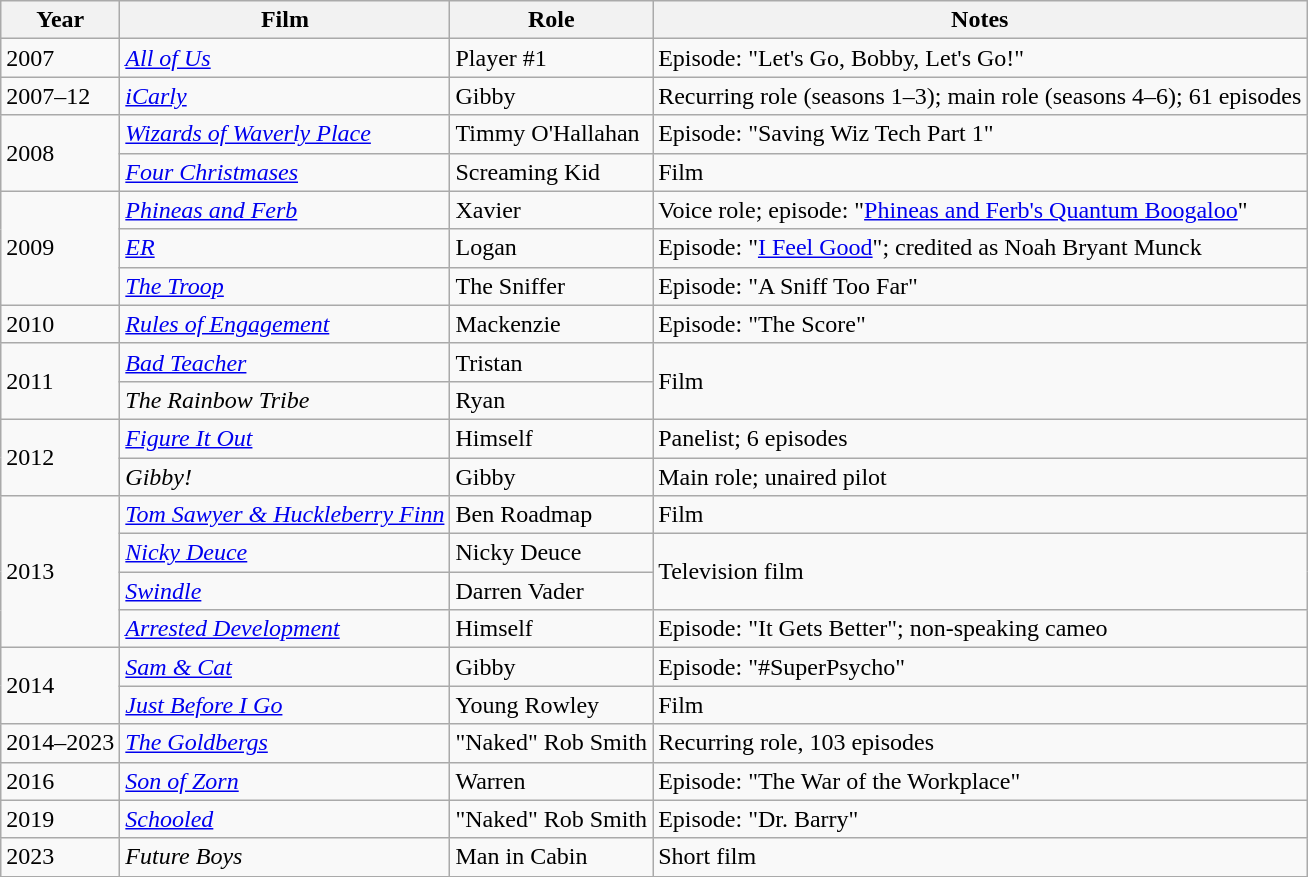<table class="wikitable">
<tr>
<th>Year</th>
<th>Film</th>
<th>Role</th>
<th>Notes</th>
</tr>
<tr>
<td>2007</td>
<td><em><a href='#'>All of Us</a></em></td>
<td>Player #1</td>
<td>Episode: "Let's Go, Bobby, Let's Go!"</td>
</tr>
<tr>
<td>2007–12</td>
<td><em><a href='#'>iCarly</a></em></td>
<td>Gibby</td>
<td>Recurring role (seasons 1–3); main role (seasons 4–6); 61 episodes</td>
</tr>
<tr>
<td rowspan="2">2008</td>
<td><em><a href='#'>Wizards of Waverly Place</a></em></td>
<td>Timmy O'Hallahan</td>
<td>Episode: "Saving Wiz Tech Part 1"</td>
</tr>
<tr>
<td><em><a href='#'>Four Christmases</a></em></td>
<td>Screaming Kid</td>
<td>Film</td>
</tr>
<tr>
<td rowspan="3">2009</td>
<td><em><a href='#'>Phineas and Ferb</a></em></td>
<td>Xavier</td>
<td>Voice role; episode: "<a href='#'>Phineas and Ferb's Quantum Boogaloo</a>"</td>
</tr>
<tr>
<td><em><a href='#'>ER</a></em></td>
<td>Logan</td>
<td>Episode: "<a href='#'>I Feel Good</a>"; credited as Noah Bryant Munck</td>
</tr>
<tr>
<td><em><a href='#'>The Troop</a></em></td>
<td>The Sniffer</td>
<td>Episode: "A Sniff Too Far"</td>
</tr>
<tr>
<td>2010</td>
<td><em><a href='#'>Rules of Engagement</a></em></td>
<td>Mackenzie</td>
<td>Episode: "The Score"</td>
</tr>
<tr>
<td rowspan="2">2011</td>
<td><em><a href='#'>Bad Teacher</a></em></td>
<td>Tristan</td>
<td rowspan="2">Film</td>
</tr>
<tr>
<td><em>The Rainbow Tribe</em></td>
<td>Ryan</td>
</tr>
<tr>
<td rowspan="2">2012</td>
<td><em><a href='#'>Figure It Out</a></em></td>
<td>Himself</td>
<td>Panelist; 6 episodes</td>
</tr>
<tr>
<td><em>Gibby!</em></td>
<td>Gibby</td>
<td>Main role; unaired pilot</td>
</tr>
<tr>
<td rowspan="4">2013</td>
<td><em><a href='#'>Tom Sawyer & Huckleberry Finn</a></em></td>
<td>Ben Roadmap</td>
<td>Film</td>
</tr>
<tr>
<td><em><a href='#'>Nicky Deuce</a></em></td>
<td>Nicky Deuce</td>
<td rowspan=2>Television film</td>
</tr>
<tr>
<td><em><a href='#'>Swindle</a></em></td>
<td>Darren Vader</td>
</tr>
<tr>
<td><em><a href='#'>Arrested Development</a></em></td>
<td>Himself</td>
<td>Episode: "It Gets Better"; non-speaking cameo</td>
</tr>
<tr>
<td rowspan="2">2014</td>
<td><em><a href='#'>Sam & Cat</a></em></td>
<td>Gibby</td>
<td>Episode: "#SuperPsycho"</td>
</tr>
<tr>
<td><em><a href='#'>Just Before I Go</a></em></td>
<td>Young Rowley</td>
<td>Film</td>
</tr>
<tr>
<td>2014–2023</td>
<td><em><a href='#'>The Goldbergs</a></em></td>
<td>"Naked" Rob Smith</td>
<td>Recurring role, 103 episodes</td>
</tr>
<tr>
<td>2016</td>
<td><em><a href='#'>Son of Zorn</a></em></td>
<td>Warren</td>
<td>Episode: "The War of the Workplace"</td>
</tr>
<tr>
<td>2019</td>
<td><em><a href='#'>Schooled</a></em></td>
<td>"Naked" Rob Smith</td>
<td>Episode: "Dr. Barry"</td>
</tr>
<tr>
<td>2023</td>
<td><em>Future Boys</em></td>
<td>Man in Cabin</td>
<td>Short film</td>
</tr>
</table>
